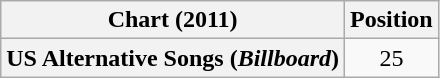<table class="wikitable sortable plainrowheaders" style="text-align:center">
<tr>
<th scope="col">Chart (2011)</th>
<th scope="col">Position</th>
</tr>
<tr>
<th scope="row">US Alternative Songs (<em>Billboard</em>)</th>
<td>25</td>
</tr>
</table>
